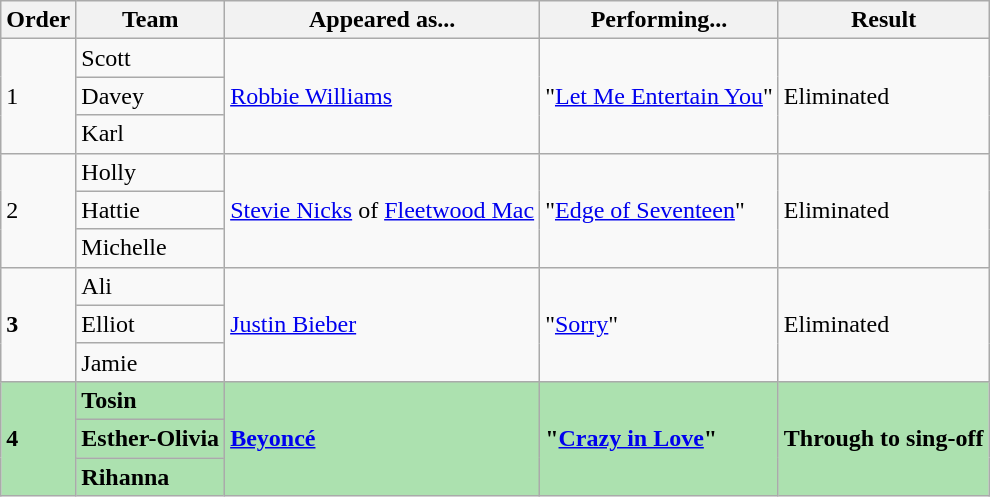<table class="wikitable">
<tr>
<th>Order</th>
<th>Team</th>
<th>Appeared as...</th>
<th>Performing...</th>
<th>Result</th>
</tr>
<tr>
<td rowspan="3">1</td>
<td>Scott</td>
<td rowspan="3"><a href='#'>Robbie Williams</a></td>
<td rowspan="3">"<a href='#'>Let Me Entertain You</a>"</td>
<td rowspan="3">Eliminated</td>
</tr>
<tr>
<td>Davey</td>
</tr>
<tr>
<td>Karl</td>
</tr>
<tr>
<td rowspan="3">2</td>
<td>Holly</td>
<td rowspan="3"><a href='#'>Stevie Nicks</a> of <a href='#'>Fleetwood Mac</a></td>
<td rowspan="3">"<a href='#'>Edge of Seventeen</a>"</td>
<td rowspan="3">Eliminated</td>
</tr>
<tr>
<td>Hattie</td>
</tr>
<tr>
<td>Michelle</td>
</tr>
<tr>
<td rowspan="3"><strong>3</strong></td>
<td>Ali</td>
<td rowspan="3"><a href='#'>Justin Bieber</a></td>
<td rowspan="3">"<a href='#'>Sorry</a>"</td>
<td rowspan="3">Eliminated</td>
</tr>
<tr>
<td>Elliot</td>
</tr>
<tr>
<td>Jamie</td>
</tr>
<tr style="background:#ACE1AF;">
<td rowspan="3"><strong>4</strong></td>
<td><strong>Tosin</strong></td>
<td rowspan="3"><strong><a href='#'>Beyoncé</a></strong></td>
<td rowspan="3"><strong>"<a href='#'>Crazy in Love</a>"</strong></td>
<td rowspan="3"><strong>Through to sing-off</strong></td>
</tr>
<tr>
<td style="background:#ACE1AF;"><strong>Esther-Olivia</strong></td>
</tr>
<tr>
<td style="background:#ACE1AF;"><strong>Rihanna</strong></td>
</tr>
</table>
